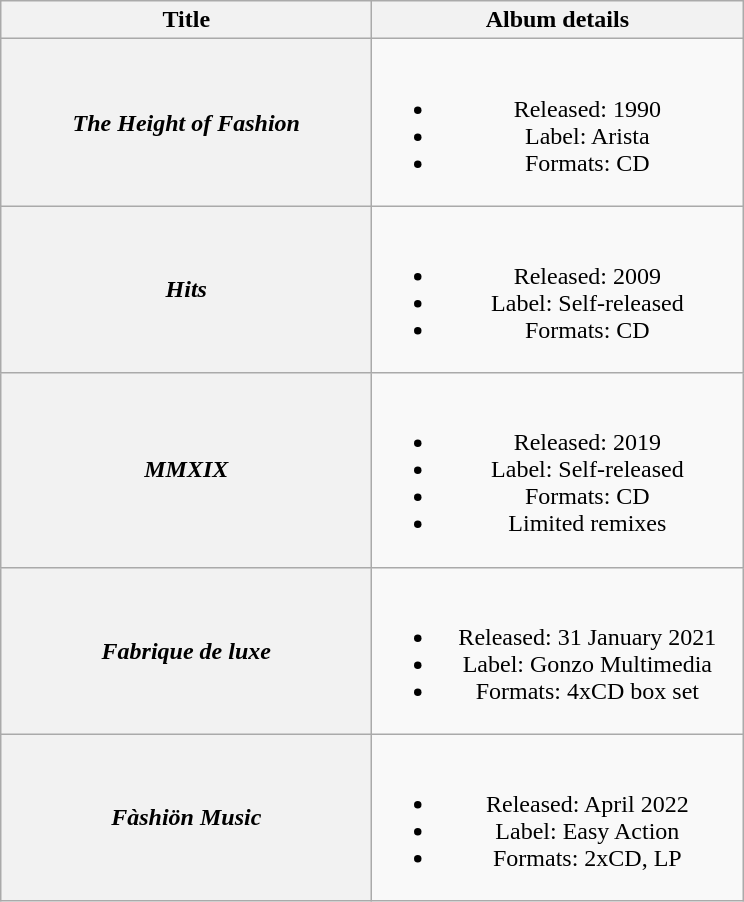<table class="wikitable plainrowheaders" style="text-align:center;">
<tr>
<th scope="col" style="width:15em;">Title</th>
<th scope="col" style="width:15em;">Album details</th>
</tr>
<tr>
<th scope="row"><em>The Height of Fashion</em></th>
<td><br><ul><li>Released: 1990</li><li>Label: Arista</li><li>Formats: CD</li></ul></td>
</tr>
<tr>
<th scope="row"><em>Hits</em></th>
<td><br><ul><li>Released: 2009</li><li>Label: Self-released</li><li>Formats: CD</li></ul></td>
</tr>
<tr>
<th scope="row"><em>MMXIX</em></th>
<td><br><ul><li>Released: 2019</li><li>Label: Self-released</li><li>Formats: CD</li><li>Limited remixes</li></ul></td>
</tr>
<tr>
<th scope="row"><em>Fabrique de luxe</em></th>
<td><br><ul><li>Released: 31 January 2021</li><li>Label: Gonzo Multimedia</li><li>Formats: 4xCD box set</li></ul></td>
</tr>
<tr>
<th scope="row"><em>Fàshiön Music</em></th>
<td><br><ul><li>Released: April 2022</li><li>Label: Easy Action</li><li>Formats: 2xCD, LP</li></ul></td>
</tr>
</table>
